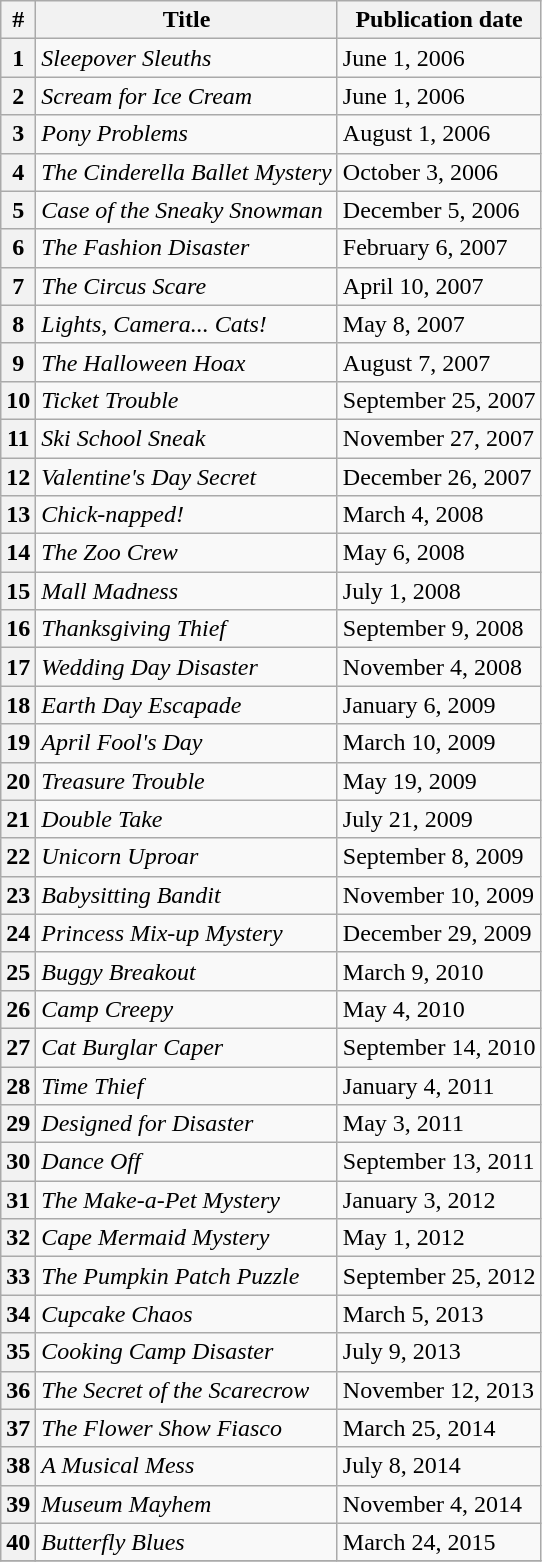<table class="wikitable">
<tr>
<th>#</th>
<th>Title</th>
<th>Publication date</th>
</tr>
<tr>
<th>1</th>
<td><em>Sleepover Sleuths</em></td>
<td>June 1, 2006</td>
</tr>
<tr>
<th>2</th>
<td><em>Scream for Ice Cream</em></td>
<td>June 1, 2006</td>
</tr>
<tr>
<th>3</th>
<td><em>Pony Problems</em></td>
<td>August 1, 2006</td>
</tr>
<tr>
<th>4</th>
<td><em>The Cinderella Ballet Mystery</em></td>
<td>October 3, 2006</td>
</tr>
<tr>
<th>5</th>
<td><em>Case of the Sneaky Snowman</em></td>
<td>December 5, 2006</td>
</tr>
<tr>
<th>6</th>
<td><em>The Fashion Disaster</em></td>
<td>February 6, 2007</td>
</tr>
<tr>
<th>7</th>
<td><em>The Circus Scare</em></td>
<td>April 10, 2007</td>
</tr>
<tr>
<th>8</th>
<td><em>Lights, Camera... Cats!</em></td>
<td>May 8, 2007</td>
</tr>
<tr>
<th>9</th>
<td><em>The Halloween Hoax</em></td>
<td>August 7, 2007</td>
</tr>
<tr>
<th>10</th>
<td><em>Ticket Trouble</em></td>
<td>September 25, 2007</td>
</tr>
<tr>
<th>11</th>
<td><em>Ski School Sneak</em></td>
<td>November 27, 2007</td>
</tr>
<tr>
<th>12</th>
<td><em>Valentine's Day Secret</em></td>
<td>December 26, 2007</td>
</tr>
<tr>
<th>13</th>
<td><em>Chick-napped!</em></td>
<td>March 4, 2008</td>
</tr>
<tr>
<th>14</th>
<td><em>The Zoo Crew</em></td>
<td>May 6, 2008</td>
</tr>
<tr>
<th>15</th>
<td><em>Mall Madness</em></td>
<td>July 1, 2008</td>
</tr>
<tr>
<th>16</th>
<td><em>Thanksgiving Thief</em></td>
<td>September 9, 2008</td>
</tr>
<tr>
<th>17</th>
<td><em>Wedding Day Disaster</em></td>
<td>November 4, 2008</td>
</tr>
<tr>
<th>18</th>
<td><em>Earth Day Escapade</em></td>
<td>January 6, 2009</td>
</tr>
<tr>
<th>19</th>
<td><em>April Fool's Day</em></td>
<td>March 10, 2009</td>
</tr>
<tr>
<th>20</th>
<td><em>Treasure Trouble</em></td>
<td>May 19, 2009</td>
</tr>
<tr>
<th>21</th>
<td><em>Double Take</em></td>
<td>July 21, 2009</td>
</tr>
<tr>
<th>22</th>
<td><em>Unicorn Uproar</em></td>
<td>September 8, 2009</td>
</tr>
<tr>
<th>23</th>
<td><em>Babysitting Bandit</em></td>
<td>November 10, 2009</td>
</tr>
<tr>
<th>24</th>
<td><em>Princess Mix-up Mystery</em></td>
<td>December 29, 2009</td>
</tr>
<tr>
<th>25</th>
<td><em>Buggy Breakout</em></td>
<td>March 9, 2010</td>
</tr>
<tr>
<th>26</th>
<td><em>Camp Creepy</em></td>
<td>May 4, 2010</td>
</tr>
<tr>
<th>27</th>
<td><em>Cat Burglar Caper</em></td>
<td>September 14, 2010</td>
</tr>
<tr>
<th>28</th>
<td><em>Time Thief</em></td>
<td>January 4, 2011</td>
</tr>
<tr>
<th>29</th>
<td><em>Designed for Disaster</em></td>
<td>May 3, 2011</td>
</tr>
<tr>
<th>30</th>
<td><em>Dance Off</em></td>
<td>September 13, 2011</td>
</tr>
<tr>
<th>31</th>
<td><em>The Make-a-Pet Mystery</em></td>
<td>January 3, 2012</td>
</tr>
<tr>
<th>32</th>
<td><em>Cape Mermaid Mystery</em></td>
<td>May 1, 2012</td>
</tr>
<tr>
<th>33</th>
<td><em>The Pumpkin Patch Puzzle</em></td>
<td>September 25, 2012</td>
</tr>
<tr>
<th>34</th>
<td><em>Cupcake Chaos</em></td>
<td>March 5, 2013</td>
</tr>
<tr>
<th>35</th>
<td><em>Cooking Camp Disaster</em></td>
<td>July 9, 2013</td>
</tr>
<tr>
<th>36</th>
<td><em>The Secret of the Scarecrow</em></td>
<td>November 12, 2013</td>
</tr>
<tr>
<th>37</th>
<td><em>The Flower Show Fiasco</em></td>
<td>March 25, 2014</td>
</tr>
<tr>
<th>38</th>
<td><em>A Musical Mess</em></td>
<td>July 8, 2014</td>
</tr>
<tr>
<th>39</th>
<td><em>Museum Mayhem</em></td>
<td>November 4, 2014</td>
</tr>
<tr>
<th>40</th>
<td><em>Butterfly Blues</em></td>
<td>March 24, 2015</td>
</tr>
<tr>
</tr>
</table>
